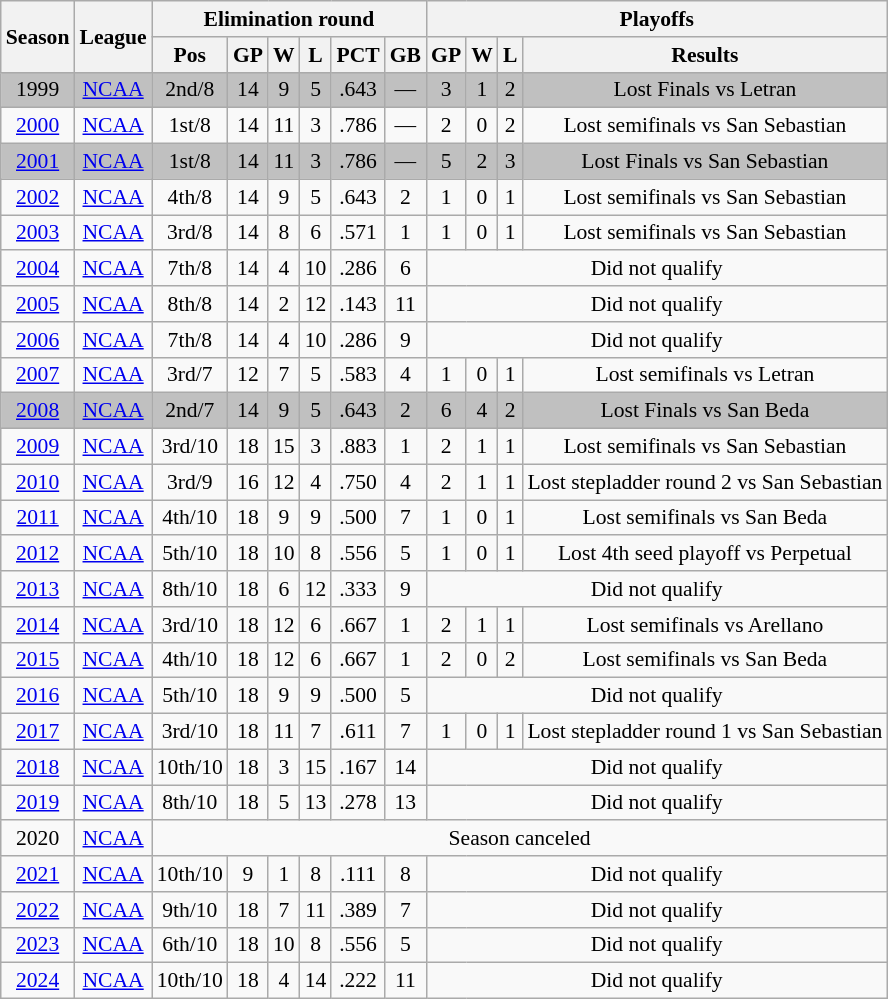<table class="wikitable" style="text-align:center; font-size:90%">
<tr>
<th rowspan="2">Season</th>
<th rowspan="2">League</th>
<th colspan="6">Elimination round</th>
<th colspan="4">Playoffs</th>
</tr>
<tr>
<th>Pos</th>
<th>GP</th>
<th>W</th>
<th>L</th>
<th>PCT</th>
<th>GB</th>
<th>GP</th>
<th>W</th>
<th>L</th>
<th>Results</th>
</tr>
<tr bgcolor=silver>
<td>1999</td>
<td><a href='#'>NCAA</a></td>
<td>2nd/8</td>
<td>14</td>
<td>9</td>
<td>5</td>
<td>.643</td>
<td>—</td>
<td>3</td>
<td>1</td>
<td>2</td>
<td>Lost Finals vs Letran</td>
</tr>
<tr>
<td><a href='#'>2000</a></td>
<td><a href='#'>NCAA</a></td>
<td>1st/8</td>
<td>14</td>
<td>11</td>
<td>3</td>
<td>.786</td>
<td>—</td>
<td>2</td>
<td>0</td>
<td>2</td>
<td>Lost semifinals vs San Sebastian</td>
</tr>
<tr bgcolor=silver>
<td><a href='#'>2001</a></td>
<td><a href='#'>NCAA</a></td>
<td>1st/8</td>
<td>14</td>
<td>11</td>
<td>3</td>
<td>.786</td>
<td>—</td>
<td>5</td>
<td>2</td>
<td>3</td>
<td>Lost Finals vs San Sebastian</td>
</tr>
<tr>
<td><a href='#'>2002</a></td>
<td><a href='#'>NCAA</a></td>
<td>4th/8</td>
<td>14</td>
<td>9</td>
<td>5</td>
<td>.643</td>
<td>2</td>
<td>1</td>
<td>0</td>
<td>1</td>
<td>Lost semifinals vs San Sebastian</td>
</tr>
<tr>
<td><a href='#'>2003</a></td>
<td><a href='#'>NCAA</a></td>
<td>3rd/8</td>
<td>14</td>
<td>8</td>
<td>6</td>
<td>.571</td>
<td>1</td>
<td>1</td>
<td>0</td>
<td>1</td>
<td>Lost semifinals vs San Sebastian</td>
</tr>
<tr>
<td><a href='#'>2004</a></td>
<td><a href='#'>NCAA</a></td>
<td>7th/8</td>
<td>14</td>
<td>4</td>
<td>10</td>
<td>.286</td>
<td>6</td>
<td colspan="4">Did not qualify</td>
</tr>
<tr>
<td><a href='#'>2005</a></td>
<td><a href='#'>NCAA</a></td>
<td>8th/8</td>
<td>14</td>
<td>2</td>
<td>12</td>
<td>.143</td>
<td>11</td>
<td colspan="4">Did not qualify</td>
</tr>
<tr>
<td><a href='#'>2006</a></td>
<td><a href='#'>NCAA</a></td>
<td>7th/8</td>
<td>14</td>
<td>4</td>
<td>10</td>
<td>.286</td>
<td>9</td>
<td colspan="4">Did not qualify</td>
</tr>
<tr>
<td><a href='#'>2007</a></td>
<td><a href='#'>NCAA</a></td>
<td>3rd/7</td>
<td>12</td>
<td>7</td>
<td>5</td>
<td>.583</td>
<td>4</td>
<td>1</td>
<td>0</td>
<td>1</td>
<td>Lost semifinals vs Letran</td>
</tr>
<tr bgcolor=silver>
<td><a href='#'>2008</a></td>
<td><a href='#'>NCAA</a></td>
<td>2nd/7</td>
<td>14</td>
<td>9</td>
<td>5</td>
<td>.643</td>
<td>2</td>
<td>6</td>
<td>4</td>
<td>2</td>
<td>Lost Finals vs San Beda</td>
</tr>
<tr>
<td><a href='#'>2009</a></td>
<td><a href='#'>NCAA</a></td>
<td>3rd/10</td>
<td>18</td>
<td>15</td>
<td>3</td>
<td>.883</td>
<td>1</td>
<td>2</td>
<td>1</td>
<td>1</td>
<td>Lost semifinals vs San Sebastian</td>
</tr>
<tr>
<td><a href='#'>2010</a></td>
<td><a href='#'>NCAA</a></td>
<td>3rd/9</td>
<td>16</td>
<td>12</td>
<td>4</td>
<td>.750</td>
<td>4</td>
<td>2</td>
<td>1</td>
<td>1</td>
<td>Lost stepladder round 2 vs San Sebastian</td>
</tr>
<tr>
<td><a href='#'>2011</a></td>
<td><a href='#'>NCAA</a></td>
<td>4th/10</td>
<td>18</td>
<td>9</td>
<td>9</td>
<td>.500</td>
<td>7</td>
<td>1</td>
<td>0</td>
<td>1</td>
<td>Lost semifinals vs San Beda</td>
</tr>
<tr>
<td><a href='#'>2012</a></td>
<td><a href='#'>NCAA</a></td>
<td>5th/10</td>
<td>18</td>
<td>10</td>
<td>8</td>
<td>.556</td>
<td>5</td>
<td>1</td>
<td>0</td>
<td>1</td>
<td>Lost 4th seed playoff vs Perpetual</td>
</tr>
<tr>
<td><a href='#'>2013</a></td>
<td><a href='#'>NCAA</a></td>
<td>8th/10</td>
<td>18</td>
<td>6</td>
<td>12</td>
<td>.333</td>
<td>9</td>
<td colspan="4">Did not qualify</td>
</tr>
<tr>
<td><a href='#'>2014</a></td>
<td><a href='#'>NCAA</a></td>
<td>3rd/10</td>
<td>18</td>
<td>12</td>
<td>6</td>
<td>.667</td>
<td>1</td>
<td>2</td>
<td>1</td>
<td>1</td>
<td>Lost semifinals vs Arellano</td>
</tr>
<tr>
<td><a href='#'>2015</a></td>
<td><a href='#'>NCAA</a></td>
<td>4th/10</td>
<td>18</td>
<td>12</td>
<td>6</td>
<td>.667</td>
<td>1</td>
<td>2</td>
<td>0</td>
<td>2</td>
<td>Lost semifinals vs San Beda</td>
</tr>
<tr>
<td><a href='#'>2016</a></td>
<td><a href='#'>NCAA</a></td>
<td>5th/10</td>
<td>18</td>
<td>9</td>
<td>9</td>
<td>.500</td>
<td>5</td>
<td colspan="4">Did not qualify</td>
</tr>
<tr>
<td><a href='#'>2017</a></td>
<td><a href='#'>NCAA</a></td>
<td>3rd/10</td>
<td>18</td>
<td>11</td>
<td>7</td>
<td>.611</td>
<td>7</td>
<td>1</td>
<td>0</td>
<td>1</td>
<td>Lost stepladder round 1 vs San Sebastian</td>
</tr>
<tr>
<td><a href='#'>2018</a></td>
<td><a href='#'>NCAA</a></td>
<td>10th/10</td>
<td>18</td>
<td>3</td>
<td>15</td>
<td>.167</td>
<td>14</td>
<td colspan="4">Did not qualify</td>
</tr>
<tr>
<td><a href='#'>2019</a></td>
<td><a href='#'>NCAA</a></td>
<td>8th/10</td>
<td>18</td>
<td>5</td>
<td>13</td>
<td>.278</td>
<td>13</td>
<td colspan="4">Did not qualify</td>
</tr>
<tr>
<td>2020</td>
<td><a href='#'>NCAA</a></td>
<td colspan="10">Season canceled</td>
</tr>
<tr>
<td><a href='#'>2021</a></td>
<td><a href='#'>NCAA</a></td>
<td>10th/10</td>
<td>9</td>
<td>1</td>
<td>8</td>
<td>.111</td>
<td>8</td>
<td colspan="4">Did not qualify</td>
</tr>
<tr>
<td><a href='#'>2022</a></td>
<td><a href='#'>NCAA</a></td>
<td>9th/10</td>
<td>18</td>
<td>7</td>
<td>11</td>
<td>.389</td>
<td>7</td>
<td colspan="4">Did not qualify</td>
</tr>
<tr>
<td><a href='#'>2023</a></td>
<td><a href='#'>NCAA</a></td>
<td>6th/10</td>
<td>18</td>
<td>10</td>
<td>8</td>
<td>.556</td>
<td>5</td>
<td colspan="4">Did not qualify</td>
</tr>
<tr>
<td><a href='#'>2024</a></td>
<td><a href='#'>NCAA</a></td>
<td>10th/10</td>
<td>18</td>
<td>4</td>
<td>14</td>
<td>.222</td>
<td>11</td>
<td colspan="4">Did not qualify</td>
</tr>
</table>
